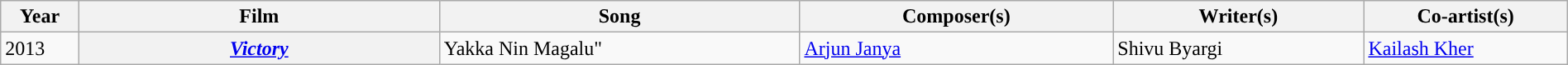<table class="wikitable plainrowheaders" width="100%" textcolor:#000;">
<tr style="background:#b0e0e66;">
<th scope="col" width=5%><strong>Year</strong></th>
<th scope="col" width=23%><strong>Film</strong></th>
<th scope="col" width=23%><strong>Song</strong></th>
<th scope="col" width=20%><strong>Composer(s)</strong></th>
<th scope="col" width=16%><strong>Writer(s)</strong></th>
<th scope="col" width=18%><strong>Co-artist(s)</strong></th>
</tr>
<tr>
<td>2013</td>
<th><em><a href='#'>Victory</a></em></th>
<td>Yakka Nin Magalu"</td>
<td><a href='#'>Arjun Janya</a></td>
<td>Shivu Byargi</td>
<td><a href='#'>Kailash Kher</a></td>
</tr>
</table>
